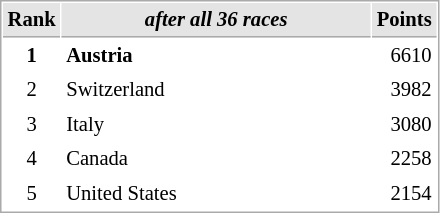<table cellspacing="1" cellpadding="3" style="border:1px solid #AAAAAA;font-size:86%">
<tr bgcolor="#E4E4E4">
<th style="border-bottom:1px solid #AAAAAA" width=10>Rank</th>
<th style="border-bottom:1px solid #AAAAAA" width=200><em>after all 36 races</em></th>
<th style="border-bottom:1px solid #AAAAAA" width=20>Points</th>
</tr>
<tr>
<td align="center"><strong>1</strong></td>
<td> <strong>Austria </strong></td>
<td align="right">6610</td>
</tr>
<tr>
<td align="center">2</td>
<td> Switzerland</td>
<td align="right">3982</td>
</tr>
<tr>
<td align="center">3</td>
<td> Italy</td>
<td align="right">3080</td>
</tr>
<tr>
<td align="center">4</td>
<td> Canada</td>
<td align="right">2258</td>
</tr>
<tr>
<td align="center">5</td>
<td> United States</td>
<td align="right">2154</td>
</tr>
</table>
